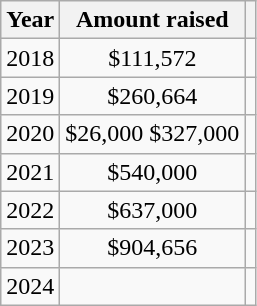<table class="wikitable" style="text-align: center;">
<tr>
<th>Year</th>
<th>Amount raised</th>
<th></th>
</tr>
<tr>
<td>2018</td>
<td>$111,572</td>
<td></td>
</tr>
<tr>
<td>2019</td>
<td>$260,664</td>
<td></td>
</tr>
<tr>
<td>2020</td>
<td> $26,000 $327,000</td>
<td></td>
</tr>
<tr>
<td>2021</td>
<td>$540,000</td>
<td></td>
</tr>
<tr>
<td>2022</td>
<td>$637,000</td>
<td></td>
</tr>
<tr>
<td>2023</td>
<td>$904,656</td>
<td></td>
</tr>
<tr>
<td>2024</td>
<td></td>
<td></td>
</tr>
</table>
